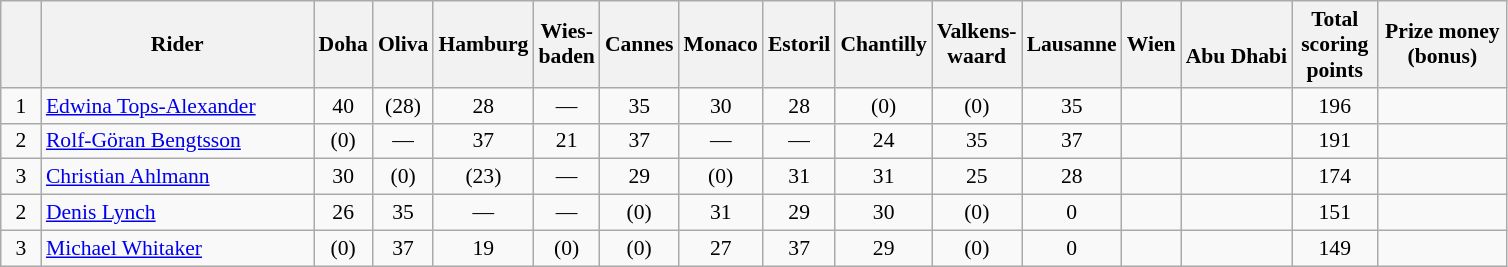<table class="wikitable" style="font-size: 90%">
<tr>
<th width=20></th>
<th width=175>Rider</th>
<th> Doha</th>
<th> Oliva</th>
<th> Hamburg</th>
<th> Wies-<br>baden</th>
<th> Cannes</th>
<th> Monaco</th>
<th> Estoril</th>
<th> Chantilly</th>
<th> Valkens-<br>waard</th>
<th> Lausanne</th>
<th> Wien</th>
<th> <br>Abu Dhabi</th>
<th width=50>Total<br>scoring<br>points</th>
<th width=80>Prize money<br>(bonus)</th>
</tr>
<tr>
<td align=center>1</td>
<td> <a href='#'>Edwina Tops-Alexander</a></td>
<td align=center>40</td>
<td align=center>(28)</td>
<td align=center>28</td>
<td align=center>—</td>
<td align=center>35</td>
<td align=center>30</td>
<td align=center>28</td>
<td align=center>(0)</td>
<td align=center>(0)</td>
<td align=center>35</td>
<td align=center></td>
<td align=center></td>
<td align=center>196</td>
<td align=center></td>
</tr>
<tr>
<td align=center>2</td>
<td> <a href='#'>Rolf-Göran Bengtsson</a></td>
<td align=center>(0)</td>
<td align=center>—</td>
<td align=center>37</td>
<td align=center>21</td>
<td align=center>37</td>
<td align=center>—</td>
<td align=center>—</td>
<td align=center>24</td>
<td align=center>35</td>
<td align=center>37</td>
<td align=center></td>
<td align=center></td>
<td align=center>191</td>
<td align=center></td>
</tr>
<tr>
<td align=center>3</td>
<td> <a href='#'>Christian Ahlmann</a></td>
<td align=center>30</td>
<td align=center>(0)</td>
<td align=center>(23)</td>
<td align=center>—</td>
<td align=center>29</td>
<td align=center>(0)</td>
<td align=center>31</td>
<td align=center>31</td>
<td align=center>25</td>
<td align=center>28</td>
<td align=center></td>
<td align=center></td>
<td align=center>174</td>
<td align=center></td>
</tr>
<tr>
<td align=center>2</td>
<td> <a href='#'>Denis Lynch</a></td>
<td align=center>26</td>
<td align=center>35</td>
<td align=center>—</td>
<td align=center>—</td>
<td align=center>(0)</td>
<td align=center>31</td>
<td align=center>29</td>
<td align=center>30</td>
<td align=center>(0)</td>
<td align=center>0</td>
<td align=center></td>
<td align=center></td>
<td align=center>151</td>
<td align=center></td>
</tr>
<tr>
<td align=center>3</td>
<td> <a href='#'>Michael Whitaker</a></td>
<td align=center>(0)</td>
<td align=center>37</td>
<td align=center>19</td>
<td align=center>(0)</td>
<td align=center>(0)</td>
<td align=center>27</td>
<td align=center>37</td>
<td align=center>29</td>
<td align=center>(0)</td>
<td align=center>0</td>
<td align=center></td>
<td align=center></td>
<td align=center>149</td>
<td align=center></td>
</tr>
</table>
